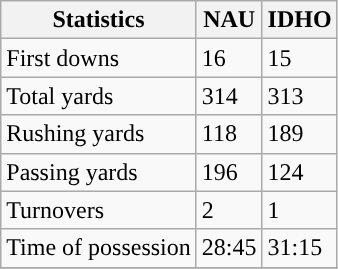<table class="wikitable" style="float: left;">
<tr>
<th>Statistics</th>
<th>NAU</th>
<th>IDHO</th>
</tr>
<tr>
<td>First downs</td>
<td>16</td>
<td>15</td>
</tr>
<tr>
<td>Total yards</td>
<td>314</td>
<td>313</td>
</tr>
<tr>
<td>Rushing yards</td>
<td>118</td>
<td>189</td>
</tr>
<tr>
<td>Passing yards</td>
<td>196</td>
<td>124</td>
</tr>
<tr>
<td>Turnovers</td>
<td>2</td>
<td>1</td>
</tr>
<tr>
<td>Time of possession</td>
<td>28:45</td>
<td>31:15</td>
</tr>
<tr>
</tr>
</table>
